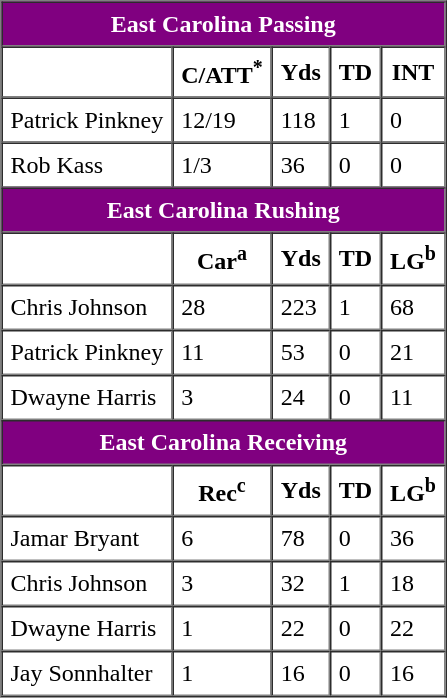<table border="1" cellpadding="5" cellspacing="0">
<tr>
<th colspan="5" style="background:Purple;color:white">East Carolina Passing</th>
</tr>
<tr>
<th></th>
<th>C/ATT<sup>*</sup></th>
<th>Yds</th>
<th>TD</th>
<th>INT</th>
</tr>
<tr>
<td>Patrick Pinkney</td>
<td>12/19</td>
<td>118</td>
<td>1</td>
<td>0</td>
</tr>
<tr>
<td>Rob Kass</td>
<td>1/3</td>
<td>36</td>
<td>0</td>
<td>0</td>
</tr>
<tr>
<th colspan="5" style="background:Purple;color:white">East Carolina Rushing</th>
</tr>
<tr>
<th></th>
<th>Car<sup>a</sup></th>
<th>Yds</th>
<th>TD</th>
<th>LG<sup>b</sup></th>
</tr>
<tr>
<td>Chris Johnson</td>
<td>28</td>
<td>223</td>
<td>1</td>
<td>68</td>
</tr>
<tr>
<td>Patrick Pinkney</td>
<td>11</td>
<td>53</td>
<td>0</td>
<td>21</td>
</tr>
<tr>
<td>Dwayne Harris</td>
<td>3</td>
<td>24</td>
<td>0</td>
<td>11</td>
</tr>
<tr>
<th colspan="5" style="background:Purple;color:white">East Carolina Receiving</th>
</tr>
<tr>
<th></th>
<th>Rec<sup>c</sup></th>
<th>Yds</th>
<th>TD</th>
<th>LG<sup>b</sup></th>
</tr>
<tr>
<td>Jamar Bryant</td>
<td>6</td>
<td>78</td>
<td>0</td>
<td>36</td>
</tr>
<tr>
<td>Chris Johnson</td>
<td>3</td>
<td>32</td>
<td>1</td>
<td>18</td>
</tr>
<tr>
<td>Dwayne Harris</td>
<td>1</td>
<td>22</td>
<td>0</td>
<td>22</td>
</tr>
<tr>
<td>Jay Sonnhalter</td>
<td>1</td>
<td>16</td>
<td>0</td>
<td>16</td>
</tr>
</table>
